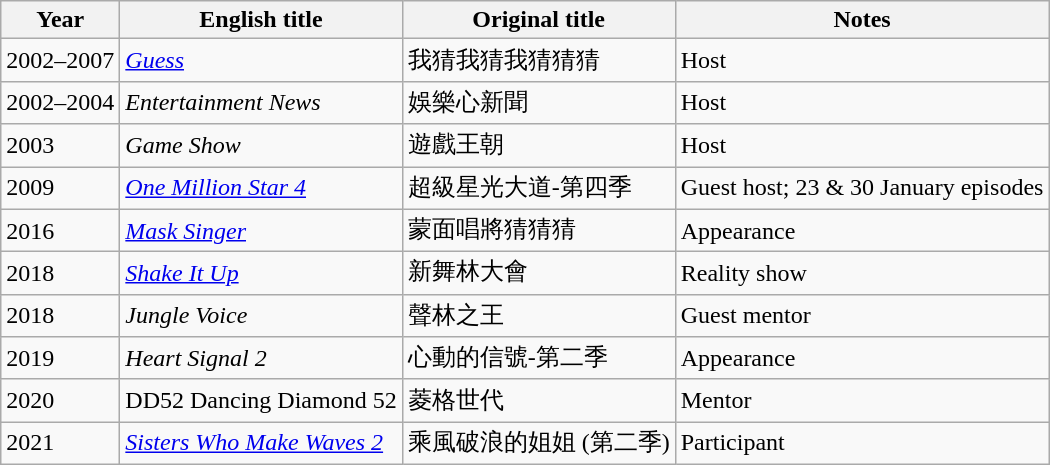<table class="wikitable sortable">
<tr>
<th>Year</th>
<th>English title</th>
<th>Original title</th>
<th class="unsortable">Notes</th>
</tr>
<tr>
<td>2002–2007</td>
<td><em><a href='#'>Guess</a></em></td>
<td>我猜我猜我猜猜猜</td>
<td>Host</td>
</tr>
<tr>
<td>2002–2004</td>
<td><em>Entertainment News</em></td>
<td>娛樂心新聞</td>
<td>Host</td>
</tr>
<tr>
<td>2003</td>
<td><em>Game Show</em></td>
<td>遊戲王朝</td>
<td>Host</td>
</tr>
<tr>
<td>2009</td>
<td><em><a href='#'>One Million Star 4</a></em></td>
<td>超級星光大道-第四季</td>
<td>Guest host; 23 & 30 January episodes</td>
</tr>
<tr>
<td>2016</td>
<td><em><a href='#'>Mask Singer</a></em></td>
<td>蒙面唱將猜猜猜</td>
<td>Appearance</td>
</tr>
<tr>
<td>2018</td>
<td><em><a href='#'>Shake It Up</a></em></td>
<td>新舞林大會</td>
<td>Reality show</td>
</tr>
<tr>
<td>2018</td>
<td><em>Jungle Voice</em></td>
<td>聲林之王</td>
<td>Guest mentor</td>
</tr>
<tr>
<td>2019</td>
<td><em>Heart Signal 2</em></td>
<td>心動的信號-第二季</td>
<td>Appearance</td>
</tr>
<tr>
<td>2020</td>
<td>DD52 Dancing Diamond 52</td>
<td>菱格世代</td>
<td>Mentor</td>
</tr>
<tr>
<td>2021</td>
<td><em><a href='#'>Sisters Who Make Waves 2</a></em></td>
<td>乘風破浪的姐姐 (第二季)</td>
<td>Participant</td>
</tr>
</table>
